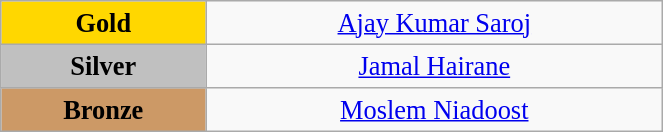<table class="wikitable" style=" text-align:center; font-size:110%;" width="35%">
<tr>
<td bgcolor="gold"><strong>Gold</strong></td>
<td><a href='#'>Ajay Kumar Saroj</a><br></td>
</tr>
<tr>
<td bgcolor="silver"><strong>Silver</strong></td>
<td><a href='#'>Jamal Hairane</a><br></td>
</tr>
<tr>
<td bgcolor="CC9966"><strong>Bronze</strong></td>
<td><a href='#'>Moslem Niadoost</a><br></td>
</tr>
</table>
